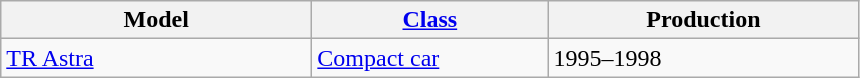<table class="wikitable">
<tr>
<th style="width:200px;">Model</th>
<th style="width:150px;"><a href='#'>Class</a></th>
<th style="width:200px;">Production</th>
</tr>
<tr>
<td valign="top"><a href='#'>TR Astra</a></td>
<td valign="top"><a href='#'>Compact car</a></td>
<td valign="top">1995–1998</td>
</tr>
</table>
